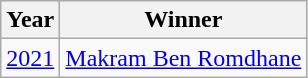<table class=wikitable>
<tr>
<th>Year</th>
<th>Winner</th>
</tr>
<tr>
<td><a href='#'>2021</a></td>
<td> <a href='#'>Makram Ben Romdhane</a></td>
</tr>
</table>
